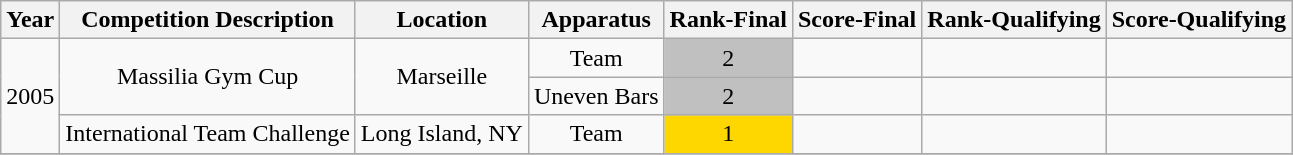<table class="wikitable" style="text-align:center">
<tr>
<th>Year</th>
<th>Competition Description</th>
<th>Location</th>
<th>Apparatus</th>
<th>Rank-Final</th>
<th>Score-Final</th>
<th>Rank-Qualifying</th>
<th>Score-Qualifying</th>
</tr>
<tr>
<td rowspan="3">2005</td>
<td rowspan="2">Massilia Gym Cup</td>
<td rowspan="2">Marseille</td>
<td>Team</td>
<td bgcolor="silver">2</td>
<td></td>
<td></td>
<td></td>
</tr>
<tr>
<td>Uneven Bars</td>
<td bgcolor="silver">2</td>
<td></td>
<td></td>
<td></td>
</tr>
<tr>
<td>International Team Challenge</td>
<td>Long Island, NY</td>
<td>Team</td>
<td bgcolor="gold">1</td>
<td></td>
<td></td>
<td></td>
</tr>
<tr>
</tr>
</table>
